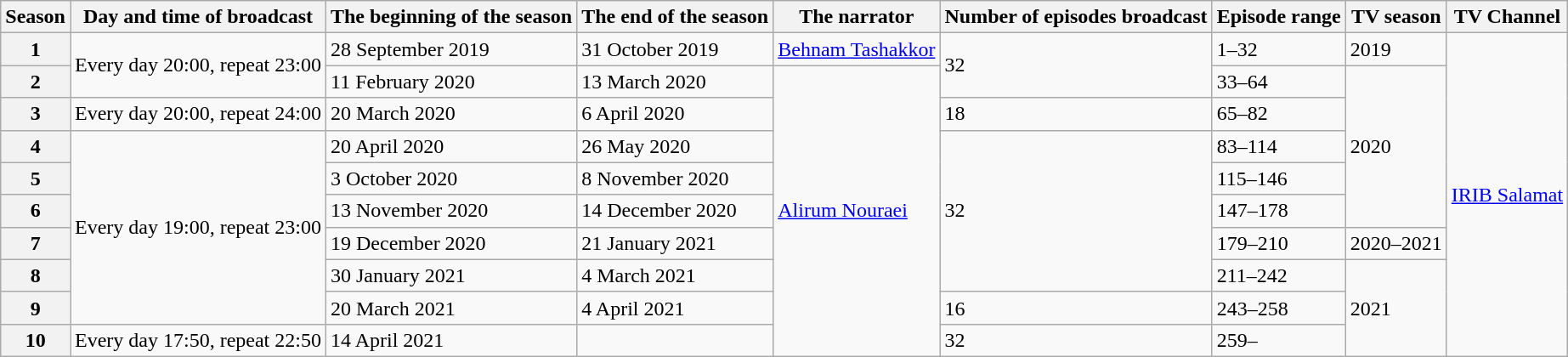<table class="wikitable">
<tr>
<th>Season</th>
<th>Day and time of broadcast</th>
<th>The beginning of the season</th>
<th>The end of the season</th>
<th>The narrator</th>
<th>Number of episodes broadcast</th>
<th>Episode range</th>
<th>TV season</th>
<th>TV Channel</th>
</tr>
<tr>
<th scope="row">1</th>
<td rowspan="2">Every day 20:00, repeat 23:00</td>
<td>28 September 2019</td>
<td>31 October 2019</td>
<td><a href='#'>Behnam Tashakkor</a></td>
<td rowspan="2">32</td>
<td>1–32</td>
<td>2019</td>
<td rowspan="10"><a href='#'>IRIB Salamat</a></td>
</tr>
<tr>
<th scope="row">2</th>
<td>11 February 2020</td>
<td>13 March 2020</td>
<td rowspan="9"><a href='#'>Alirum Nouraei</a></td>
<td>33–64</td>
<td rowspan="5">2020</td>
</tr>
<tr>
<th scope="row">3</th>
<td>Every day 20:00, repeat 24:00</td>
<td>20 March 2020</td>
<td>6 April 2020</td>
<td>18</td>
<td>65–82</td>
</tr>
<tr>
<th scope="row">4</th>
<td rowspan="6">Every day 19:00, repeat 23:00</td>
<td>20 April 2020</td>
<td>26 May 2020</td>
<td rowspan="5">32</td>
<td>83–114</td>
</tr>
<tr>
<th scope="row">5</th>
<td>3 October 2020</td>
<td>8 November 2020</td>
<td>115–146</td>
</tr>
<tr>
<th scope="row">6</th>
<td>13 November 2020</td>
<td>14 December 2020</td>
<td>147–178</td>
</tr>
<tr>
<th scope="row">7</th>
<td>19 December 2020</td>
<td>21 January 2021</td>
<td>179–210</td>
<td>2020–2021</td>
</tr>
<tr>
<th scope="row">8</th>
<td>30 January 2021</td>
<td>4 March 2021</td>
<td>211–242</td>
<td rowspan="3">2021</td>
</tr>
<tr>
<th scope="row">9</th>
<td>20 March 2021</td>
<td>4 April 2021</td>
<td>16</td>
<td>243–258</td>
</tr>
<tr>
<th scope="row">10</th>
<td>Every day 17:50, repeat 22:50</td>
<td>14 April 2021</td>
<td></td>
<td>32</td>
<td>259–</td>
</tr>
</table>
